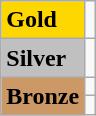<table class="wikitable">
<tr>
<td bgcolor="gold"><strong>Gold</strong></td>
<td></td>
</tr>
<tr>
<td bgcolor="silver"><strong>Silver</strong></td>
<td></td>
</tr>
<tr>
<td rowspan="2" bgcolor="#cc9966"><strong>Bronze</strong></td>
<td></td>
</tr>
<tr>
<td></td>
</tr>
</table>
